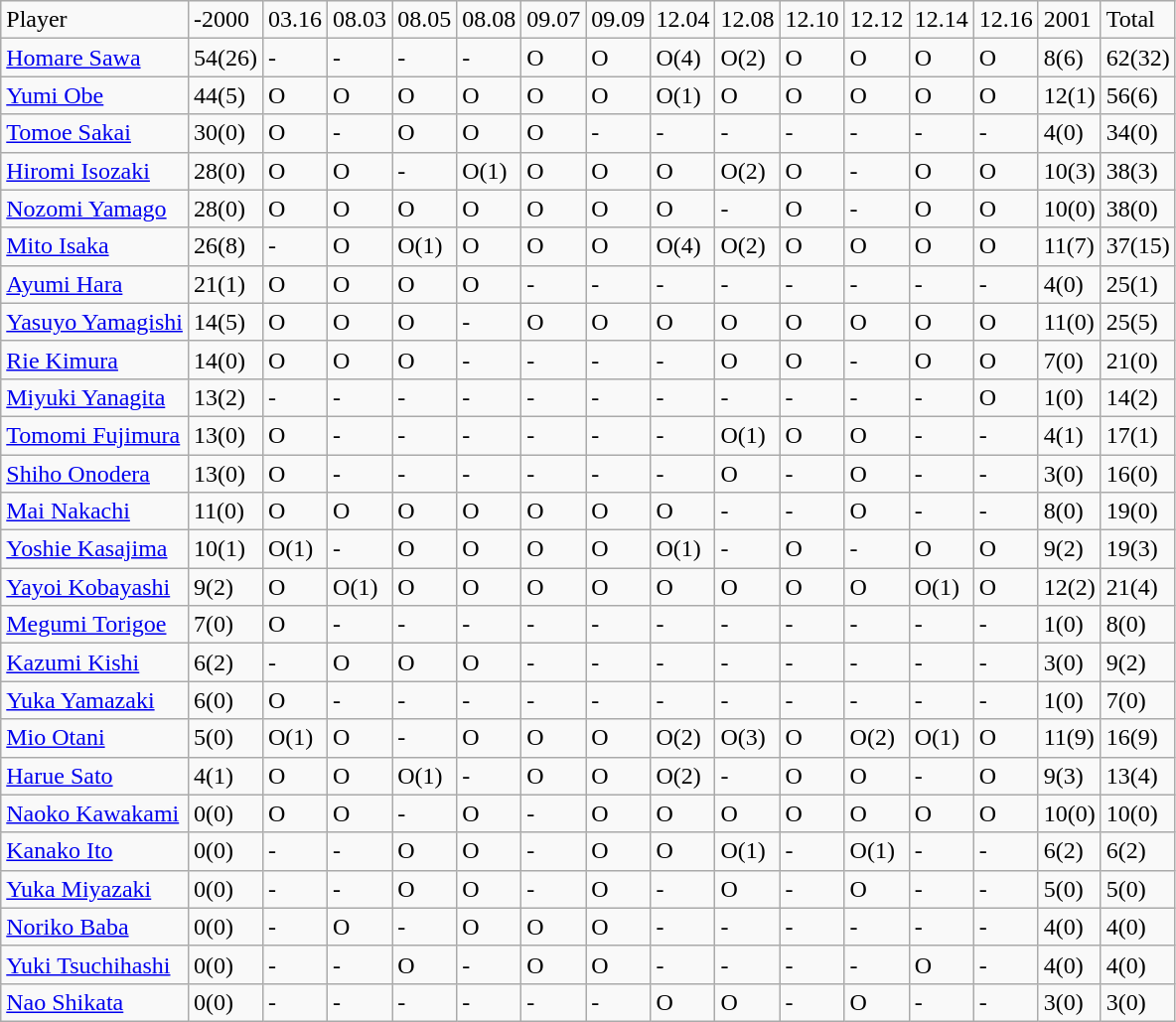<table class="wikitable" style="text-align:left;">
<tr>
<td>Player</td>
<td>-2000</td>
<td>03.16</td>
<td>08.03</td>
<td>08.05</td>
<td>08.08</td>
<td>09.07</td>
<td>09.09</td>
<td>12.04</td>
<td>12.08</td>
<td>12.10</td>
<td>12.12</td>
<td>12.14</td>
<td>12.16</td>
<td>2001</td>
<td>Total</td>
</tr>
<tr>
<td><a href='#'>Homare Sawa</a></td>
<td>54(26)</td>
<td>-</td>
<td>-</td>
<td>-</td>
<td>-</td>
<td>O</td>
<td>O</td>
<td>O(4)</td>
<td>O(2)</td>
<td>O</td>
<td>O</td>
<td>O</td>
<td>O</td>
<td>8(6)</td>
<td>62(32)</td>
</tr>
<tr>
<td><a href='#'>Yumi Obe</a></td>
<td>44(5)</td>
<td>O</td>
<td>O</td>
<td>O</td>
<td>O</td>
<td>O</td>
<td>O</td>
<td>O(1)</td>
<td>O</td>
<td>O</td>
<td>O</td>
<td>O</td>
<td>O</td>
<td>12(1)</td>
<td>56(6)</td>
</tr>
<tr>
<td><a href='#'>Tomoe Sakai</a></td>
<td>30(0)</td>
<td>O</td>
<td>-</td>
<td>O</td>
<td>O</td>
<td>O</td>
<td>-</td>
<td>-</td>
<td>-</td>
<td>-</td>
<td>-</td>
<td>-</td>
<td>-</td>
<td>4(0)</td>
<td>34(0)</td>
</tr>
<tr>
<td><a href='#'>Hiromi Isozaki</a></td>
<td>28(0)</td>
<td>O</td>
<td>O</td>
<td>-</td>
<td>O(1)</td>
<td>O</td>
<td>O</td>
<td>O</td>
<td>O(2)</td>
<td>O</td>
<td>-</td>
<td>O</td>
<td>O</td>
<td>10(3)</td>
<td>38(3)</td>
</tr>
<tr>
<td><a href='#'>Nozomi Yamago</a></td>
<td>28(0)</td>
<td>O</td>
<td>O</td>
<td>O</td>
<td>O</td>
<td>O</td>
<td>O</td>
<td>O</td>
<td>-</td>
<td>O</td>
<td>-</td>
<td>O</td>
<td>O</td>
<td>10(0)</td>
<td>38(0)</td>
</tr>
<tr>
<td><a href='#'>Mito Isaka</a></td>
<td>26(8)</td>
<td>-</td>
<td>O</td>
<td>O(1)</td>
<td>O</td>
<td>O</td>
<td>O</td>
<td>O(4)</td>
<td>O(2)</td>
<td>O</td>
<td>O</td>
<td>O</td>
<td>O</td>
<td>11(7)</td>
<td>37(15)</td>
</tr>
<tr>
<td><a href='#'>Ayumi Hara</a></td>
<td>21(1)</td>
<td>O</td>
<td>O</td>
<td>O</td>
<td>O</td>
<td>-</td>
<td>-</td>
<td>-</td>
<td>-</td>
<td>-</td>
<td>-</td>
<td>-</td>
<td>-</td>
<td>4(0)</td>
<td>25(1)</td>
</tr>
<tr>
<td><a href='#'>Yasuyo Yamagishi</a></td>
<td>14(5)</td>
<td>O</td>
<td>O</td>
<td>O</td>
<td>-</td>
<td>O</td>
<td>O</td>
<td>O</td>
<td>O</td>
<td>O</td>
<td>O</td>
<td>O</td>
<td>O</td>
<td>11(0)</td>
<td>25(5)</td>
</tr>
<tr>
<td><a href='#'>Rie Kimura</a></td>
<td>14(0)</td>
<td>O</td>
<td>O</td>
<td>O</td>
<td>-</td>
<td>-</td>
<td>-</td>
<td>-</td>
<td>O</td>
<td>O</td>
<td>-</td>
<td>O</td>
<td>O</td>
<td>7(0)</td>
<td>21(0)</td>
</tr>
<tr>
<td><a href='#'>Miyuki Yanagita</a></td>
<td>13(2)</td>
<td>-</td>
<td>-</td>
<td>-</td>
<td>-</td>
<td>-</td>
<td>-</td>
<td>-</td>
<td>-</td>
<td>-</td>
<td>-</td>
<td>-</td>
<td>O</td>
<td>1(0)</td>
<td>14(2)</td>
</tr>
<tr>
<td><a href='#'>Tomomi Fujimura</a></td>
<td>13(0)</td>
<td>O</td>
<td>-</td>
<td>-</td>
<td>-</td>
<td>-</td>
<td>-</td>
<td>-</td>
<td>O(1)</td>
<td>O</td>
<td>O</td>
<td>-</td>
<td>-</td>
<td>4(1)</td>
<td>17(1)</td>
</tr>
<tr>
<td><a href='#'>Shiho Onodera</a></td>
<td>13(0)</td>
<td>O</td>
<td>-</td>
<td>-</td>
<td>-</td>
<td>-</td>
<td>-</td>
<td>-</td>
<td>O</td>
<td>-</td>
<td>O</td>
<td>-</td>
<td>-</td>
<td>3(0)</td>
<td>16(0)</td>
</tr>
<tr>
<td><a href='#'>Mai Nakachi</a></td>
<td>11(0)</td>
<td>O</td>
<td>O</td>
<td>O</td>
<td>O</td>
<td>O</td>
<td>O</td>
<td>O</td>
<td>-</td>
<td>-</td>
<td>O</td>
<td>-</td>
<td>-</td>
<td>8(0)</td>
<td>19(0)</td>
</tr>
<tr>
<td><a href='#'>Yoshie Kasajima</a></td>
<td>10(1)</td>
<td>O(1)</td>
<td>-</td>
<td>O</td>
<td>O</td>
<td>O</td>
<td>O</td>
<td>O(1)</td>
<td>-</td>
<td>O</td>
<td>-</td>
<td>O</td>
<td>O</td>
<td>9(2)</td>
<td>19(3)</td>
</tr>
<tr>
<td><a href='#'>Yayoi Kobayashi</a></td>
<td>9(2)</td>
<td>O</td>
<td>O(1)</td>
<td>O</td>
<td>O</td>
<td>O</td>
<td>O</td>
<td>O</td>
<td>O</td>
<td>O</td>
<td>O</td>
<td>O(1)</td>
<td>O</td>
<td>12(2)</td>
<td>21(4)</td>
</tr>
<tr>
<td><a href='#'>Megumi Torigoe</a></td>
<td>7(0)</td>
<td>O</td>
<td>-</td>
<td>-</td>
<td>-</td>
<td>-</td>
<td>-</td>
<td>-</td>
<td>-</td>
<td>-</td>
<td>-</td>
<td>-</td>
<td>-</td>
<td>1(0)</td>
<td>8(0)</td>
</tr>
<tr>
<td><a href='#'>Kazumi Kishi</a></td>
<td>6(2)</td>
<td>-</td>
<td>O</td>
<td>O</td>
<td>O</td>
<td>-</td>
<td>-</td>
<td>-</td>
<td>-</td>
<td>-</td>
<td>-</td>
<td>-</td>
<td>-</td>
<td>3(0)</td>
<td>9(2)</td>
</tr>
<tr>
<td><a href='#'>Yuka Yamazaki</a></td>
<td>6(0)</td>
<td>O</td>
<td>-</td>
<td>-</td>
<td>-</td>
<td>-</td>
<td>-</td>
<td>-</td>
<td>-</td>
<td>-</td>
<td>-</td>
<td>-</td>
<td>-</td>
<td>1(0)</td>
<td>7(0)</td>
</tr>
<tr>
<td><a href='#'>Mio Otani</a></td>
<td>5(0)</td>
<td>O(1)</td>
<td>O</td>
<td>-</td>
<td>O</td>
<td>O</td>
<td>O</td>
<td>O(2)</td>
<td>O(3)</td>
<td>O</td>
<td>O(2)</td>
<td>O(1)</td>
<td>O</td>
<td>11(9)</td>
<td>16(9)</td>
</tr>
<tr>
<td><a href='#'>Harue Sato</a></td>
<td>4(1)</td>
<td>O</td>
<td>O</td>
<td>O(1)</td>
<td>-</td>
<td>O</td>
<td>O</td>
<td>O(2)</td>
<td>-</td>
<td>O</td>
<td>O</td>
<td>-</td>
<td>O</td>
<td>9(3)</td>
<td>13(4)</td>
</tr>
<tr>
<td><a href='#'>Naoko Kawakami</a></td>
<td>0(0)</td>
<td>O</td>
<td>O</td>
<td>-</td>
<td>O</td>
<td>-</td>
<td>O</td>
<td>O</td>
<td>O</td>
<td>O</td>
<td>O</td>
<td>O</td>
<td>O</td>
<td>10(0)</td>
<td>10(0)</td>
</tr>
<tr>
<td><a href='#'>Kanako Ito</a></td>
<td>0(0)</td>
<td>-</td>
<td>-</td>
<td>O</td>
<td>O</td>
<td>-</td>
<td>O</td>
<td>O</td>
<td>O(1)</td>
<td>-</td>
<td>O(1)</td>
<td>-</td>
<td>-</td>
<td>6(2)</td>
<td>6(2)</td>
</tr>
<tr>
<td><a href='#'>Yuka Miyazaki</a></td>
<td>0(0)</td>
<td>-</td>
<td>-</td>
<td>O</td>
<td>O</td>
<td>-</td>
<td>O</td>
<td>-</td>
<td>O</td>
<td>-</td>
<td>O</td>
<td>-</td>
<td>-</td>
<td>5(0)</td>
<td>5(0)</td>
</tr>
<tr>
<td><a href='#'>Noriko Baba</a></td>
<td>0(0)</td>
<td>-</td>
<td>O</td>
<td>-</td>
<td>O</td>
<td>O</td>
<td>O</td>
<td>-</td>
<td>-</td>
<td>-</td>
<td>-</td>
<td>-</td>
<td>-</td>
<td>4(0)</td>
<td>4(0)</td>
</tr>
<tr>
<td><a href='#'>Yuki Tsuchihashi</a></td>
<td>0(0)</td>
<td>-</td>
<td>-</td>
<td>O</td>
<td>-</td>
<td>O</td>
<td>O</td>
<td>-</td>
<td>-</td>
<td>-</td>
<td>-</td>
<td>O</td>
<td>-</td>
<td>4(0)</td>
<td>4(0)</td>
</tr>
<tr>
<td><a href='#'>Nao Shikata</a></td>
<td>0(0)</td>
<td>-</td>
<td>-</td>
<td>-</td>
<td>-</td>
<td>-</td>
<td>-</td>
<td>O</td>
<td>O</td>
<td>-</td>
<td>O</td>
<td>-</td>
<td>-</td>
<td>3(0)</td>
<td>3(0)</td>
</tr>
</table>
